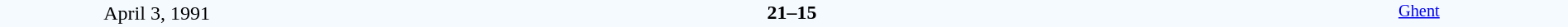<table style="width: 100%; background:#F5FAFF;" cellspacing="0">
<tr>
<td align=center rowspan=3 width=20%>April 3, 1991<br></td>
</tr>
<tr>
<td width=24% align=right></td>
<td align=center width=13%><strong>21–15</strong></td>
<td width=24%></td>
<td style=font-size:85% rowspan=3 valign=top align=center><a href='#'>Ghent</a></td>
</tr>
<tr style=font-size:85%>
<td align=right></td>
<td align=center></td>
<td></td>
</tr>
</table>
